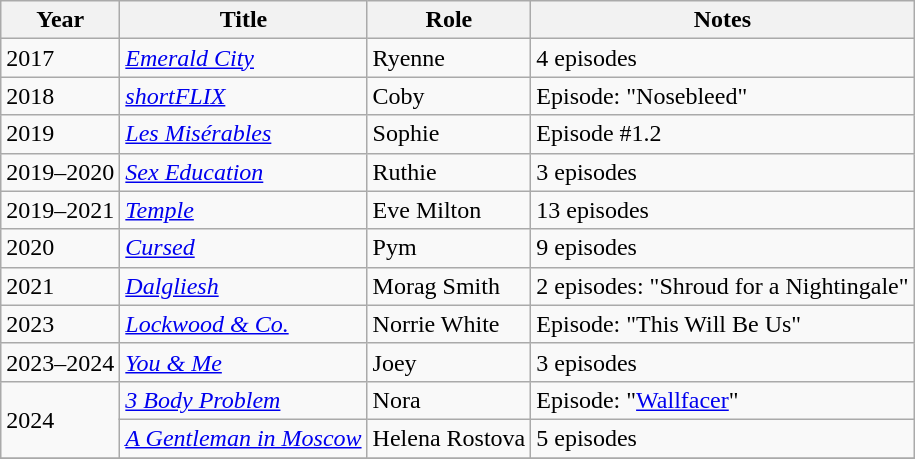<table class="wikitable plainrowheaders sortable">
<tr>
<th scope="col">Year</th>
<th scope="col">Title</th>
<th scope="col">Role</th>
<th scope="col" class="unsortable">Notes</th>
</tr>
<tr>
<td>2017</td>
<td><em><a href='#'>Emerald City</a></em></td>
<td>Ryenne</td>
<td>4 episodes</td>
</tr>
<tr>
<td>2018</td>
<td><em><a href='#'>shortFLIX</a></em></td>
<td>Coby</td>
<td>Episode: "Nosebleed"</td>
</tr>
<tr>
<td>2019</td>
<td><em><a href='#'>Les Misérables</a></em></td>
<td>Sophie</td>
<td>Episode #1.2</td>
</tr>
<tr>
<td>2019–2020</td>
<td><em><a href='#'>Sex Education</a></em></td>
<td>Ruthie</td>
<td>3 episodes</td>
</tr>
<tr>
<td>2019–2021</td>
<td><em><a href='#'>Temple</a> </em></td>
<td>Eve Milton</td>
<td>13 episodes</td>
</tr>
<tr>
<td>2020</td>
<td><em><a href='#'>Cursed</a></em></td>
<td>Pym</td>
<td>9 episodes</td>
</tr>
<tr>
<td>2021</td>
<td><em><a href='#'>Dalgliesh</a></em></td>
<td>Morag Smith</td>
<td>2 episodes: "Shroud for a Nightingale"</td>
</tr>
<tr>
<td>2023</td>
<td><em><a href='#'>Lockwood & Co.</a></em></td>
<td>Norrie White</td>
<td>Episode: "This Will Be Us"</td>
</tr>
<tr>
<td>2023–2024</td>
<td><em><a href='#'>You & Me</a></em></td>
<td>Joey</td>
<td>3 episodes</td>
</tr>
<tr>
<td rowspan="2">2024</td>
<td><em><a href='#'>3 Body Problem</a></em></td>
<td>Nora</td>
<td>Episode: "<a href='#'>Wallfacer</a>"</td>
</tr>
<tr>
<td><em><a href='#'>A Gentleman in Moscow</a></em></td>
<td>Helena Rostova</td>
<td>5 episodes</td>
</tr>
<tr>
</tr>
</table>
